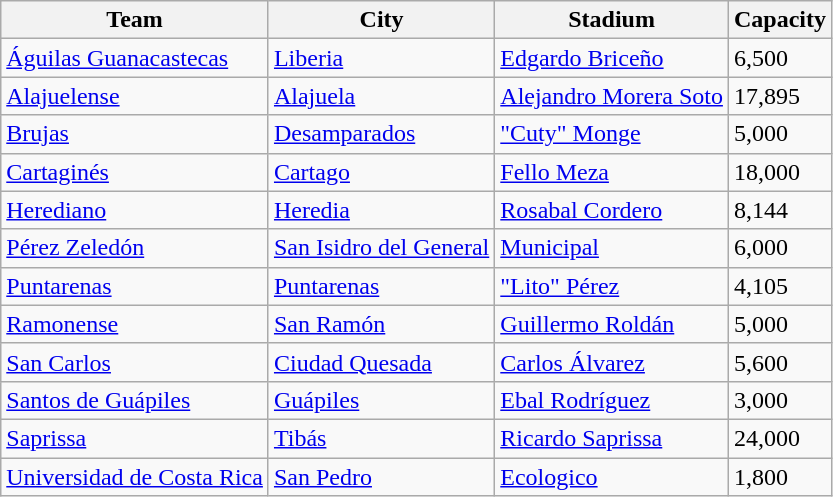<table class="wikitable sortable">
<tr>
<th>Team</th>
<th>City</th>
<th>Stadium</th>
<th>Capacity</th>
</tr>
<tr>
<td><a href='#'>Águilas Guanacastecas</a></td>
<td><a href='#'>Liberia</a></td>
<td><a href='#'>Edgardo Briceño</a></td>
<td>6,500</td>
</tr>
<tr>
<td><a href='#'>Alajuelense</a></td>
<td><a href='#'>Alajuela</a></td>
<td><a href='#'>Alejandro Morera Soto</a></td>
<td>17,895</td>
</tr>
<tr>
<td><a href='#'>Brujas</a></td>
<td><a href='#'>Desamparados</a></td>
<td><a href='#'>"Cuty" Monge</a></td>
<td>5,000</td>
</tr>
<tr>
<td><a href='#'>Cartaginés</a></td>
<td><a href='#'>Cartago</a></td>
<td><a href='#'>Fello Meza</a></td>
<td>18,000</td>
</tr>
<tr>
<td><a href='#'>Herediano</a></td>
<td><a href='#'>Heredia</a></td>
<td><a href='#'>Rosabal Cordero</a></td>
<td>8,144</td>
</tr>
<tr>
<td><a href='#'>Pérez Zeledón</a></td>
<td><a href='#'>San Isidro del General</a></td>
<td><a href='#'>Municipal</a></td>
<td>6,000</td>
</tr>
<tr>
<td><a href='#'>Puntarenas</a></td>
<td><a href='#'>Puntarenas</a></td>
<td><a href='#'>"Lito" Pérez</a></td>
<td>4,105</td>
</tr>
<tr>
<td><a href='#'>Ramonense</a></td>
<td><a href='#'>San Ramón</a></td>
<td><a href='#'>Guillermo Roldán</a></td>
<td>5,000</td>
</tr>
<tr>
<td><a href='#'>San Carlos</a></td>
<td><a href='#'>Ciudad Quesada</a></td>
<td><a href='#'>Carlos Álvarez</a></td>
<td>5,600</td>
</tr>
<tr>
<td><a href='#'>Santos de Guápiles</a></td>
<td><a href='#'>Guápiles</a></td>
<td><a href='#'>Ebal Rodríguez</a></td>
<td>3,000</td>
</tr>
<tr>
<td><a href='#'>Saprissa</a></td>
<td><a href='#'>Tibás</a></td>
<td><a href='#'>Ricardo Saprissa</a></td>
<td>24,000</td>
</tr>
<tr>
<td><a href='#'>Universidad de Costa Rica</a></td>
<td><a href='#'>San Pedro</a></td>
<td><a href='#'>Ecologico</a></td>
<td>1,800</td>
</tr>
</table>
